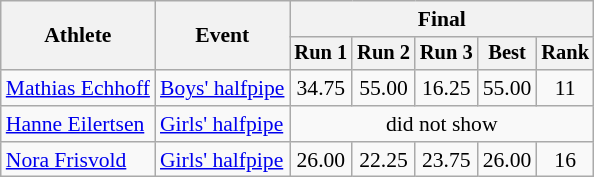<table class="wikitable" style="font-size:90%">
<tr>
<th rowspan=2>Athlete</th>
<th rowspan=2>Event</th>
<th colspan=5>Final</th>
</tr>
<tr style="font-size:95%">
<th>Run 1</th>
<th>Run 2</th>
<th>Run 3</th>
<th>Best</th>
<th>Rank</th>
</tr>
<tr align=center>
<td align=left><a href='#'>Mathias Echhoff</a></td>
<td align=left><a href='#'>Boys' halfpipe</a></td>
<td>34.75</td>
<td>55.00</td>
<td>16.25</td>
<td>55.00</td>
<td>11</td>
</tr>
<tr align=center>
<td align=left><a href='#'>Hanne Eilertsen</a></td>
<td align=left><a href='#'>Girls' halfpipe</a></td>
<td colspan=5>did not show</td>
</tr>
<tr align=center>
<td align=left><a href='#'>Nora Frisvold</a></td>
<td align=left><a href='#'>Girls' halfpipe</a></td>
<td>26.00</td>
<td>22.25</td>
<td>23.75</td>
<td>26.00</td>
<td>16</td>
</tr>
</table>
